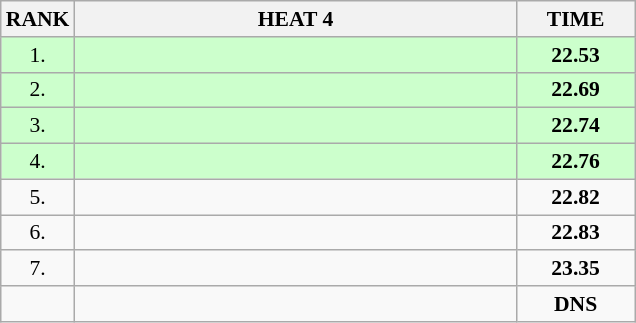<table class="wikitable" style="border-collapse: collapse; font-size: 90%;">
<tr>
<th>RANK</th>
<th style="width: 20em">HEAT 4</th>
<th style="width: 5em">TIME</th>
</tr>
<tr style="background:#ccffcc;">
<td align="center">1.</td>
<td></td>
<td align="center"><strong>22.53</strong></td>
</tr>
<tr style="background:#ccffcc;">
<td align="center">2.</td>
<td></td>
<td align="center"><strong>22.69</strong></td>
</tr>
<tr style="background:#ccffcc;">
<td align="center">3.</td>
<td></td>
<td align="center"><strong>22.74</strong></td>
</tr>
<tr style="background:#ccffcc;">
<td align="center">4.</td>
<td></td>
<td align="center"><strong>22.76</strong></td>
</tr>
<tr>
<td align="center">5.</td>
<td></td>
<td align="center"><strong>22.82</strong></td>
</tr>
<tr>
<td align="center">6.</td>
<td></td>
<td align="center"><strong>22.83</strong></td>
</tr>
<tr>
<td align="center">7.</td>
<td></td>
<td align="center"><strong>23.35</strong></td>
</tr>
<tr>
<td align="center"></td>
<td></td>
<td align="center"><strong>DNS</strong></td>
</tr>
</table>
